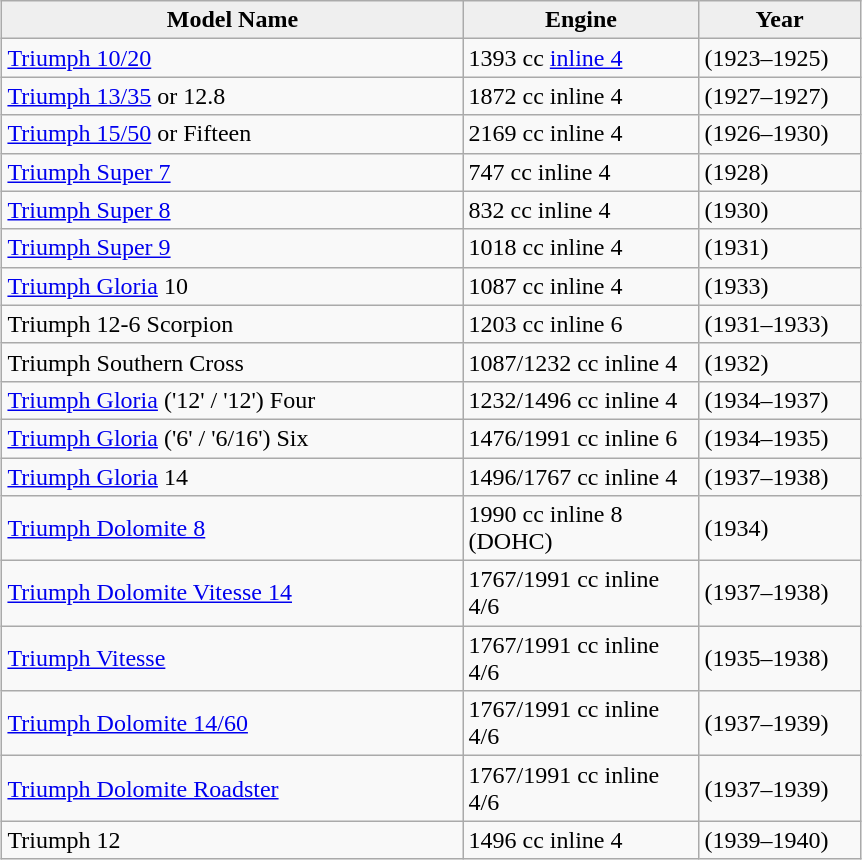<table class="wikitable" style="margin: 1em auto 1em auto">
<tr>
<th style="background:#efefef; width:300px"><strong>Model Name</strong></th>
<th style="background:#efefef; width:150px"><strong>Engine</strong></th>
<th style="background:#efefef; width:100px"><strong>Year</strong></th>
</tr>
<tr>
<td><a href='#'>Triumph 10/20</a></td>
<td>1393 cc <a href='#'>inline 4</a></td>
<td>(1923–1925)</td>
</tr>
<tr>
<td><a href='#'>Triumph 13/35</a> or 12.8</td>
<td>1872 cc inline 4</td>
<td>(1927–1927)</td>
</tr>
<tr>
<td><a href='#'>Triumph 15/50</a> or Fifteen</td>
<td>2169 cc inline 4</td>
<td>(1926–1930)</td>
</tr>
<tr>
<td><a href='#'>Triumph Super 7</a></td>
<td>747 cc inline 4</td>
<td>(1928)</td>
</tr>
<tr>
<td><a href='#'>Triumph Super 8</a></td>
<td>832 cc inline 4</td>
<td>(1930)</td>
</tr>
<tr>
<td><a href='#'>Triumph Super 9</a></td>
<td>1018 cc inline 4</td>
<td>(1931)</td>
</tr>
<tr>
<td><a href='#'>Triumph Gloria</a> 10</td>
<td>1087 cc inline 4</td>
<td>(1933)</td>
</tr>
<tr>
<td>Triumph 12-6 Scorpion</td>
<td>1203 cc inline 6</td>
<td>(1931–1933)</td>
</tr>
<tr>
<td>Triumph Southern Cross</td>
<td>1087/1232 cc inline 4</td>
<td>(1932)</td>
</tr>
<tr>
<td><a href='#'>Triumph Gloria</a> ('12' / '12') Four</td>
<td>1232/1496 cc inline 4</td>
<td>(1934–1937)</td>
</tr>
<tr>
<td><a href='#'>Triumph Gloria</a> ('6' / '6/16') Six</td>
<td>1476/1991 cc inline 6</td>
<td>(1934–1935)</td>
</tr>
<tr>
<td><a href='#'>Triumph Gloria</a> 14</td>
<td>1496/1767 cc inline 4</td>
<td>(1937–1938)</td>
</tr>
<tr>
<td><a href='#'>Triumph Dolomite 8</a></td>
<td>1990 cc inline 8 (DOHC)</td>
<td>(1934)</td>
</tr>
<tr>
<td><a href='#'>Triumph Dolomite Vitesse 14</a></td>
<td>1767/1991 cc inline 4/6</td>
<td>(1937–1938)</td>
</tr>
<tr>
<td><a href='#'>Triumph Vitesse</a></td>
<td>1767/1991 cc inline 4/6</td>
<td>(1935–1938)</td>
</tr>
<tr>
<td><a href='#'>Triumph Dolomite 14/60</a></td>
<td>1767/1991 cc inline 4/6</td>
<td>(1937–1939)</td>
</tr>
<tr>
<td><a href='#'>Triumph Dolomite Roadster</a></td>
<td>1767/1991 cc inline 4/6</td>
<td>(1937–1939)</td>
</tr>
<tr>
<td>Triumph 12</td>
<td>1496 cc inline 4</td>
<td>(1939–1940)</td>
</tr>
</table>
